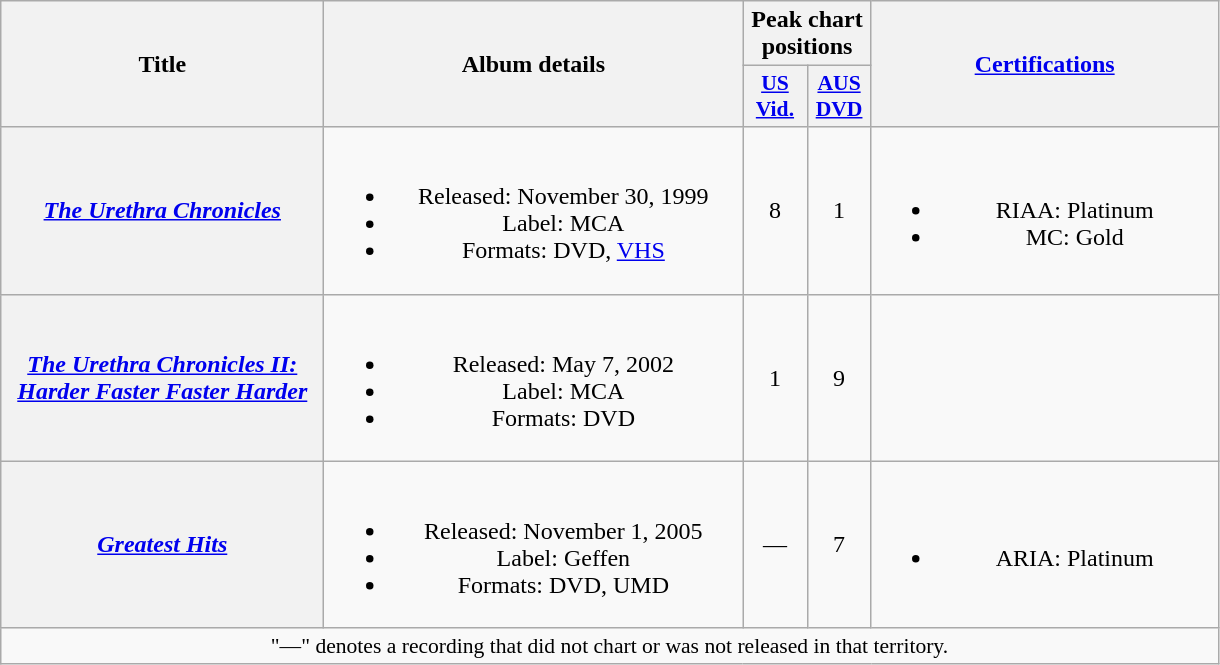<table class="wikitable plainrowheaders" style="text-align:center;">
<tr>
<th scope="col" rowspan="2" style="width:13em;">Title</th>
<th scope="col" rowspan="2" style="width:17em;">Album details</th>
<th scope="col" colspan="2">Peak chart positions</th>
<th scope="col" rowspan="2" style="width:14em;"><a href='#'>Certifications</a></th>
</tr>
<tr>
<th scope="col" style="width:2.5em;font-size:90%;"><a href='#'>US<br>Vid.</a><br></th>
<th scope="col" style="width:2.5em;font-size:90%;"><a href='#'>AUS<br>DVD</a><br></th>
</tr>
<tr>
<th scope="row"><em><a href='#'>The Urethra Chronicles</a></em></th>
<td><br><ul><li>Released: November 30, 1999</li><li>Label: MCA</li><li>Formats: DVD, <a href='#'>VHS</a></li></ul></td>
<td>8</td>
<td>1</td>
<td><br><ul><li>RIAA: Platinum</li><li>MC: Gold</li></ul></td>
</tr>
<tr>
<th scope="row"><em><a href='#'>The Urethra Chronicles II: Harder Faster Faster Harder</a></em></th>
<td><br><ul><li>Released: May 7, 2002</li><li>Label: MCA</li><li>Formats: DVD</li></ul></td>
<td>1</td>
<td>9</td>
<td></td>
</tr>
<tr>
<th scope="row"><em><a href='#'>Greatest Hits</a></em></th>
<td><br><ul><li>Released: November 1, 2005</li><li>Label: Geffen</li><li>Formats: DVD, UMD</li></ul></td>
<td>—</td>
<td>7</td>
<td><br><ul><li>ARIA: Platinum</li></ul></td>
</tr>
<tr>
<td colspan="14" style="font-size:90%">"—" denotes a recording that did not chart or was not released in that territory.</td>
</tr>
</table>
